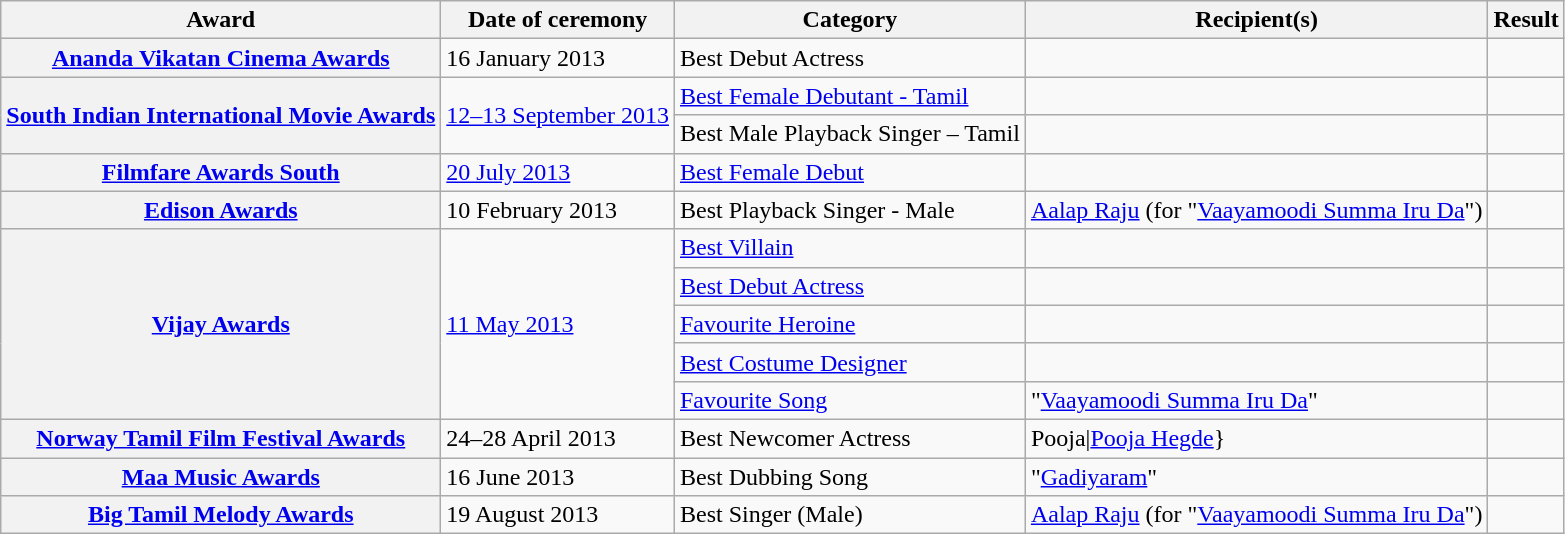<table class="wikitable plainrowheaders sortable">
<tr>
<th scope="col">Award</th>
<th scope="col">Date of ceremony</th>
<th scope="col">Category</th>
<th scope="col">Recipient(s)</th>
<th scope="col">Result</th>
</tr>
<tr>
<th rowspan="1" scope="row"><a href='#'>Ananda Vikatan Cinema Awards</a></th>
<td rowspan="1">16 January 2013</td>
<td>Best Debut Actress</td>
<td></td>
<td></td>
</tr>
<tr>
<th scope="row" ; rowspan="2"><a href='#'>South Indian International Movie Awards</a></th>
<td rowspan="2"><a href='#'>12–13 September 2013</a></td>
<td><a href='#'>Best Female Debutant - Tamil</a></td>
<td></td>
<td></td>
</tr>
<tr>
<td>Best Male Playback Singer – Tamil</td>
<td></td>
<td></td>
</tr>
<tr>
<th scope="row" ; rowspan="1"><a href='#'>Filmfare Awards South</a></th>
<td><a href='#'>20 July 2013</a></td>
<td><a href='#'>Best Female Debut</a></td>
<td></td>
<td></td>
</tr>
<tr>
<th rowspan="1" scope="row"><a href='#'>Edison Awards</a></th>
<td>10 February 2013</td>
<td>Best Playback Singer - Male</td>
<td><a href='#'>Aalap Raju</a> (for "<a href='#'>Vaayamoodi Summa Iru Da</a>")</td>
<td></td>
</tr>
<tr>
<th scope="row" ; rowspan="5"><a href='#'>Vijay Awards</a></th>
<td rowspan="5"><a href='#'>11 May 2013</a></td>
<td><a href='#'>Best Villain</a></td>
<td></td>
<td></td>
</tr>
<tr>
<td><a href='#'>Best Debut Actress</a></td>
<td></td>
<td></td>
</tr>
<tr>
<td><a href='#'>Favourite Heroine</a></td>
<td></td>
<td></td>
</tr>
<tr>
<td><a href='#'>Best Costume Designer</a></td>
<td></td>
<td></td>
</tr>
<tr>
<td><a href='#'>Favourite Song</a></td>
<td>"<a href='#'>Vaayamoodi Summa Iru Da</a>"</td>
<td></td>
</tr>
<tr>
<th rowspan="1" scope="row"><a href='#'>Norway Tamil Film Festival Awards</a></th>
<td>24–28 April 2013</td>
<td>Best Newcomer Actress</td>
<td {{sort>Pooja|<a href='#'>Pooja Hegde</a>}</td>
<td></td>
</tr>
<tr>
<th rowspan="1" scope="row"><a href='#'>Maa Music Awards</a></th>
<td>16 June 2013</td>
<td>Best Dubbing Song</td>
<td>"<a href='#'>Gadiyaram</a>"</td>
<td></td>
</tr>
<tr>
<th rowspan="1" scope="row"><a href='#'>Big Tamil Melody Awards</a></th>
<td>19 August 2013</td>
<td>Best Singer (Male)</td>
<td><a href='#'>Aalap Raju</a> (for "<a href='#'>Vaayamoodi Summa Iru Da</a>")</td>
<td></td>
</tr>
</table>
